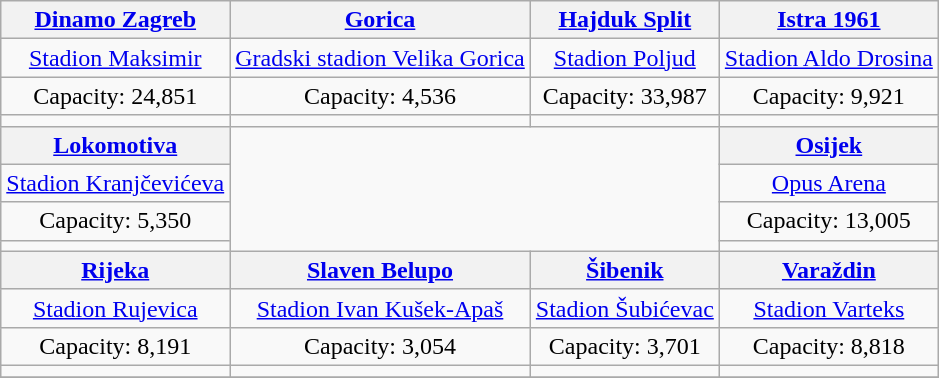<table class="wikitable" style="text-align:center;">
<tr>
<th><a href='#'>Dinamo Zagreb</a></th>
<th><a href='#'>Gorica</a></th>
<th><a href='#'>Hajduk Split</a></th>
<th><a href='#'>Istra 1961</a></th>
</tr>
<tr>
<td><a href='#'>Stadion Maksimir</a></td>
<td><a href='#'>Gradski stadion Velika Gorica</a></td>
<td><a href='#'>Stadion Poljud</a></td>
<td><a href='#'>Stadion Aldo Drosina</a></td>
</tr>
<tr>
<td>Capacity: 24,851</td>
<td>Capacity: 4,536</td>
<td>Capacity: 33,987</td>
<td>Capacity: 9,921</td>
</tr>
<tr>
<td></td>
<td></td>
<td></td>
<td></td>
</tr>
<tr>
<th><a href='#'>Lokomotiva</a></th>
<td colspan="2" rowspan="4"><br>
</td>
<th><a href='#'>Osijek</a></th>
</tr>
<tr>
<td><a href='#'>Stadion Kranjčevićeva</a></td>
<td><a href='#'>Opus Arena</a></td>
</tr>
<tr>
<td>Capacity: 5,350</td>
<td>Capacity: 13,005</td>
</tr>
<tr>
<td></td>
<td></td>
</tr>
<tr>
<th><a href='#'>Rijeka</a></th>
<th><a href='#'>Slaven Belupo</a></th>
<th><a href='#'>Šibenik</a></th>
<th><a href='#'>Varaždin</a></th>
</tr>
<tr>
<td><a href='#'>Stadion Rujevica</a></td>
<td><a href='#'>Stadion Ivan Kušek-Apaš</a></td>
<td><a href='#'>Stadion Šubićevac</a></td>
<td><a href='#'>Stadion Varteks</a></td>
</tr>
<tr>
<td>Capacity: 8,191</td>
<td>Capacity: 3,054</td>
<td>Capacity: 3,701</td>
<td>Capacity: 8,818</td>
</tr>
<tr>
<td></td>
<td></td>
<td></td>
<td></td>
</tr>
<tr>
</tr>
</table>
